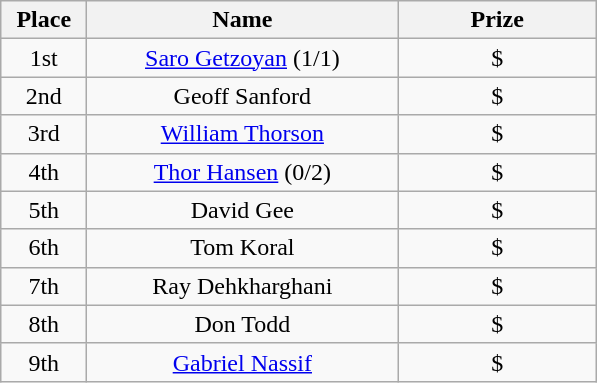<table class="wikitable" style="text-align:center">
<tr>
<th width="50">Place</th>
<th width="200">Name</th>
<th width="125">Prize</th>
</tr>
<tr>
<td>1st</td>
<td><a href='#'>Saro Getzoyan</a> (1/1)</td>
<td>$</td>
</tr>
<tr>
<td>2nd</td>
<td>Geoff Sanford</td>
<td>$</td>
</tr>
<tr>
<td>3rd</td>
<td><a href='#'>William Thorson</a></td>
<td>$</td>
</tr>
<tr>
<td>4th</td>
<td><a href='#'>Thor Hansen</a> (0/2)</td>
<td>$</td>
</tr>
<tr>
<td>5th</td>
<td>David Gee</td>
<td>$</td>
</tr>
<tr>
<td>6th</td>
<td>Tom Koral</td>
<td>$</td>
</tr>
<tr>
<td>7th</td>
<td>Ray Dehkharghani</td>
<td>$</td>
</tr>
<tr>
<td>8th</td>
<td>Don Todd</td>
<td>$</td>
</tr>
<tr>
<td>9th</td>
<td><a href='#'>Gabriel Nassif</a></td>
<td>$</td>
</tr>
</table>
